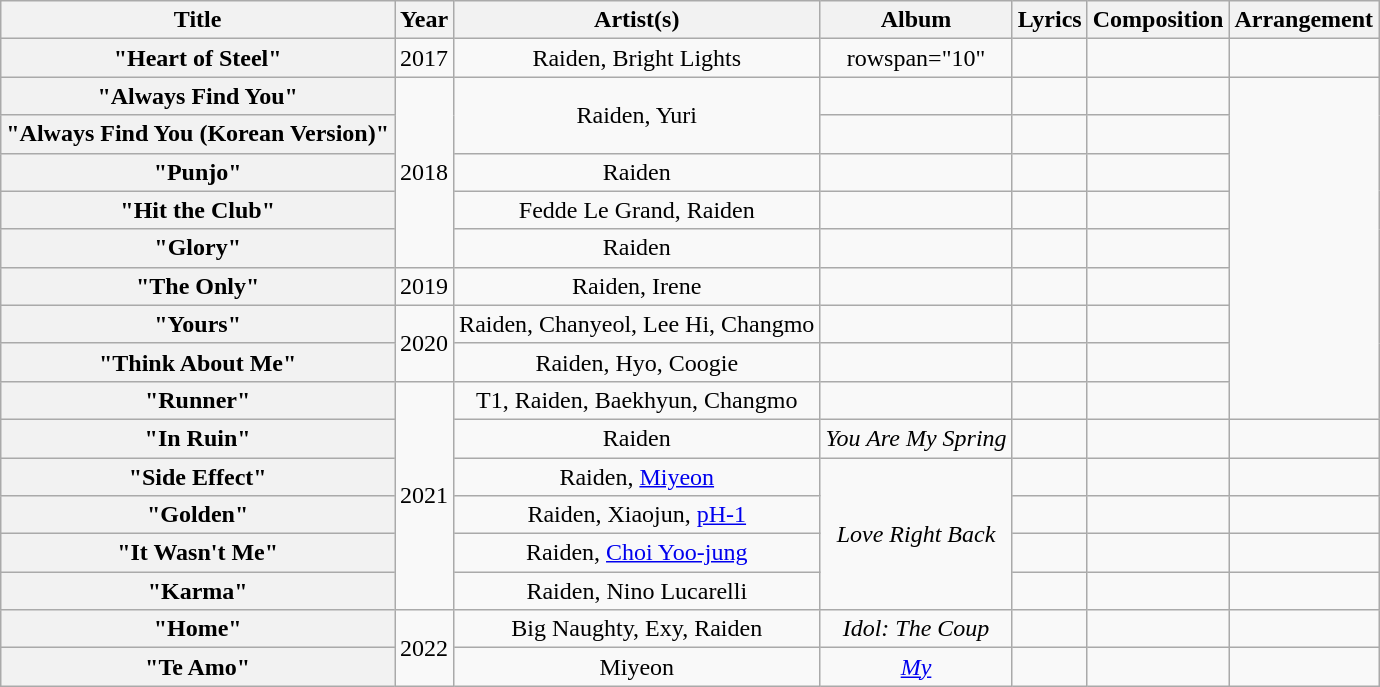<table class="wikitable sortable plainrowheaders" style="text-align:center">
<tr>
<th scope="col">Title</th>
<th scope="col">Year</th>
<th scope="col">Artist(s)</th>
<th scope="col">Album</th>
<th scope="col">Lyrics</th>
<th scope="col">Composition</th>
<th scope="col">Arrangement</th>
</tr>
<tr>
<th scope="row">"Heart of Steel"</th>
<td>2017</td>
<td>Raiden, Bright Lights</td>
<td>rowspan="10" </td>
<td></td>
<td></td>
<td></td>
</tr>
<tr>
<th scope="row">"Always Find You"</th>
<td rowspan="5">2018</td>
<td rowspan="2">Raiden, Yuri</td>
<td></td>
<td></td>
<td></td>
</tr>
<tr>
<th scope="row">"Always Find You (Korean Version)"</th>
<td></td>
<td></td>
<td></td>
</tr>
<tr>
<th scope="row">"Punjo"</th>
<td>Raiden</td>
<td></td>
<td></td>
<td></td>
</tr>
<tr>
<th scope="row">"Hit the Club"</th>
<td>Fedde Le Grand, Raiden</td>
<td></td>
<td></td>
<td></td>
</tr>
<tr>
<th scope="row">"Glory"</th>
<td>Raiden</td>
<td></td>
<td></td>
<td></td>
</tr>
<tr>
<th scope="row">"The Only"</th>
<td>2019</td>
<td>Raiden, Irene</td>
<td></td>
<td></td>
<td></td>
</tr>
<tr>
<th scope="row">"Yours"</th>
<td rowspan="2">2020</td>
<td>Raiden, Chanyeol, Lee Hi, Changmo</td>
<td></td>
<td></td>
<td></td>
</tr>
<tr>
<th scope="row">"Think About Me"</th>
<td>Raiden, Hyo, Coogie</td>
<td></td>
<td></td>
<td></td>
</tr>
<tr>
<th scope="row">"Runner"</th>
<td rowspan="6">2021</td>
<td>T1, Raiden, Baekhyun, Changmo</td>
<td></td>
<td></td>
<td></td>
</tr>
<tr>
<th scope="row">"In Ruin"</th>
<td>Raiden</td>
<td><em>You Are My Spring</em></td>
<td></td>
<td></td>
<td></td>
</tr>
<tr>
<th scope="row">"Side Effect"</th>
<td>Raiden, <a href='#'>Miyeon</a></td>
<td rowspan="4"><em>Love Right Back</em></td>
<td></td>
<td></td>
<td></td>
</tr>
<tr>
<th scope="row">"Golden"</th>
<td>Raiden, Xiaojun, <a href='#'>pH-1</a></td>
<td></td>
<td></td>
<td></td>
</tr>
<tr>
<th scope="row">"It Wasn't Me"</th>
<td>Raiden, <a href='#'>Choi Yoo-jung</a></td>
<td></td>
<td></td>
<td></td>
</tr>
<tr>
<th scope="row">"Karma"</th>
<td>Raiden, Nino Lucarelli</td>
<td></td>
<td></td>
<td></td>
</tr>
<tr>
<th scope="row">"Home"</th>
<td rowspan="6">2022</td>
<td>Big Naughty, Exy, Raiden</td>
<td><em>Idol: The Coup</em></td>
<td></td>
<td></td>
<td></td>
</tr>
<tr>
<th scope="row">"Te Amo"</th>
<td>Miyeon</td>
<td><em><a href='#'>My</a></em></td>
<td></td>
<td></td>
<td></td>
</tr>
</table>
